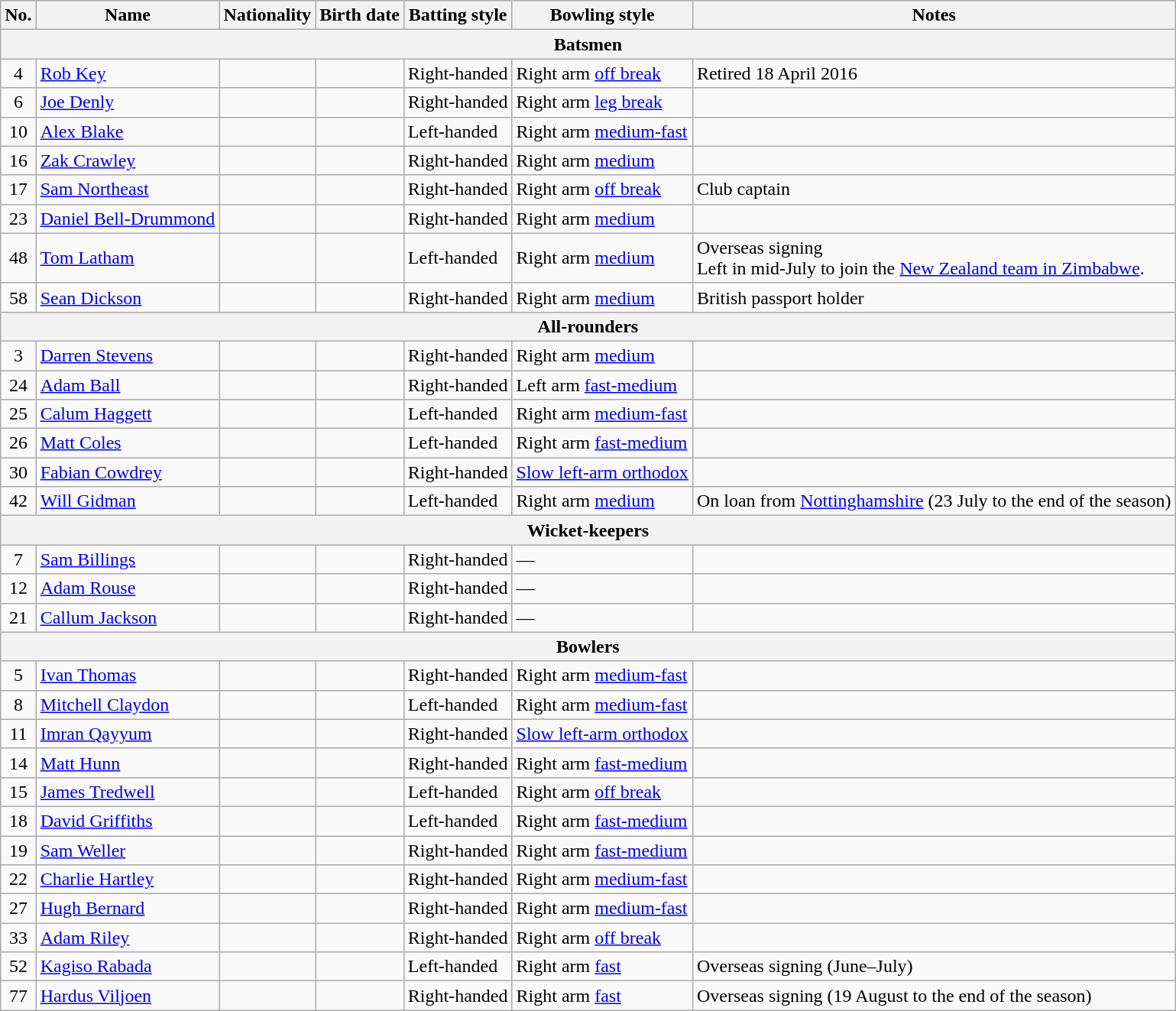<table class="wikitable">
<tr>
<th>No.</th>
<th>Name</th>
<th>Nationality</th>
<th>Birth date</th>
<th>Batting style</th>
<th>Bowling style</th>
<th>Notes</th>
</tr>
<tr>
<th colspan="7">Batsmen</th>
</tr>
<tr>
<td style="text-align:center">4</td>
<td><a href='#'>Rob Key</a></td>
<td></td>
<td></td>
<td>Right-handed</td>
<td>Right arm <a href='#'>off break</a></td>
<td>Retired 18 April 2016</td>
</tr>
<tr>
<td style="text-align:center">6</td>
<td><a href='#'>Joe Denly</a></td>
<td></td>
<td></td>
<td>Right-handed</td>
<td>Right arm <a href='#'>leg break</a></td>
<td></td>
</tr>
<tr>
<td style="text-align:center">10</td>
<td><a href='#'>Alex Blake</a></td>
<td></td>
<td></td>
<td>Left-handed</td>
<td>Right arm <a href='#'>medium-fast</a></td>
<td></td>
</tr>
<tr>
<td style="text-align:center">16</td>
<td><a href='#'>Zak Crawley</a></td>
<td></td>
<td></td>
<td>Right-handed</td>
<td>Right arm <a href='#'>medium</a></td>
<td></td>
</tr>
<tr>
<td style="text-align:center">17</td>
<td><a href='#'>Sam Northeast</a></td>
<td></td>
<td></td>
<td>Right-handed</td>
<td>Right arm <a href='#'>off break</a></td>
<td>Club captain</td>
</tr>
<tr>
<td style="text-align:center">23</td>
<td><a href='#'>Daniel Bell-Drummond</a></td>
<td></td>
<td></td>
<td>Right-handed</td>
<td>Right arm <a href='#'>medium</a></td>
<td></td>
</tr>
<tr>
<td style="text-align:center">48</td>
<td><a href='#'>Tom Latham</a></td>
<td></td>
<td></td>
<td>Left-handed</td>
<td>Right arm <a href='#'>medium</a></td>
<td>Overseas signing<br>Left in mid-July to join the <a href='#'>New Zealand team in Zimbabwe</a>.</td>
</tr>
<tr>
<td style="text-align:center">58</td>
<td><a href='#'>Sean Dickson</a></td>
<td></td>
<td></td>
<td>Right-handed</td>
<td>Right arm <a href='#'>medium</a></td>
<td>British passport holder</td>
</tr>
<tr>
<th colspan="7">All-rounders</th>
</tr>
<tr>
<td style="text-align:center">3</td>
<td><a href='#'>Darren Stevens</a></td>
<td></td>
<td></td>
<td>Right-handed</td>
<td>Right arm <a href='#'>medium</a></td>
<td></td>
</tr>
<tr>
<td style="text-align:center">24</td>
<td><a href='#'>Adam Ball</a></td>
<td></td>
<td></td>
<td>Right-handed</td>
<td>Left arm <a href='#'>fast-medium</a></td>
<td></td>
</tr>
<tr>
<td style="text-align:center">25</td>
<td><a href='#'>Calum Haggett</a></td>
<td></td>
<td></td>
<td>Left-handed</td>
<td>Right arm <a href='#'>medium-fast</a></td>
<td></td>
</tr>
<tr>
<td style="text-align:center">26</td>
<td><a href='#'>Matt Coles</a></td>
<td></td>
<td></td>
<td>Left-handed</td>
<td>Right arm <a href='#'>fast-medium</a></td>
<td></td>
</tr>
<tr>
<td style="text-align:center">30</td>
<td><a href='#'>Fabian Cowdrey</a></td>
<td></td>
<td></td>
<td>Right-handed</td>
<td><a href='#'>Slow left-arm orthodox</a></td>
<td></td>
</tr>
<tr>
<td style="text-align:center">42</td>
<td><a href='#'>Will Gidman</a></td>
<td></td>
<td></td>
<td>Left-handed</td>
<td>Right arm <a href='#'>medium</a></td>
<td>On loan from <a href='#'>Nottinghamshire</a> (23 July to the end of the season)</td>
</tr>
<tr>
<th colspan="7">Wicket-keepers</th>
</tr>
<tr>
<td style="text-align:center">7</td>
<td><a href='#'>Sam Billings</a></td>
<td></td>
<td></td>
<td>Right-handed</td>
<td>—</td>
<td></td>
</tr>
<tr>
<td style="text-align:center">12</td>
<td><a href='#'>Adam Rouse</a></td>
<td></td>
<td></td>
<td>Right-handed</td>
<td>—</td>
<td></td>
</tr>
<tr>
<td style="text-align:center">21</td>
<td><a href='#'>Callum Jackson</a></td>
<td></td>
<td></td>
<td>Right-handed</td>
<td>—</td>
<td></td>
</tr>
<tr>
<th colspan="7">Bowlers</th>
</tr>
<tr>
<td style="text-align:center">5</td>
<td><a href='#'>Ivan Thomas</a></td>
<td></td>
<td></td>
<td>Right-handed</td>
<td>Right arm <a href='#'>medium-fast</a></td>
<td></td>
</tr>
<tr>
<td style="text-align:center">8</td>
<td><a href='#'>Mitchell Claydon</a></td>
<td></td>
<td></td>
<td>Left-handed</td>
<td>Right arm <a href='#'>medium-fast</a></td>
<td></td>
</tr>
<tr>
<td style="text-align:center">11</td>
<td><a href='#'>Imran Qayyum</a></td>
<td></td>
<td></td>
<td>Right-handed</td>
<td><a href='#'>Slow left-arm orthodox</a></td>
<td></td>
</tr>
<tr>
<td style="text-align:center">14</td>
<td><a href='#'>Matt Hunn</a></td>
<td></td>
<td></td>
<td>Right-handed</td>
<td>Right arm <a href='#'>fast-medium</a></td>
<td></td>
</tr>
<tr>
<td style="text-align:center">15</td>
<td><a href='#'>James Tredwell</a></td>
<td></td>
<td></td>
<td>Left-handed</td>
<td>Right arm <a href='#'>off break</a></td>
<td></td>
</tr>
<tr>
<td style="text-align:center">18</td>
<td><a href='#'>David Griffiths</a></td>
<td></td>
<td></td>
<td>Left-handed</td>
<td>Right arm <a href='#'>fast-medium</a></td>
<td></td>
</tr>
<tr>
<td style="text-align:center">19</td>
<td><a href='#'>Sam Weller</a></td>
<td></td>
<td></td>
<td>Right-handed</td>
<td>Right arm <a href='#'>fast-medium</a></td>
<td></td>
</tr>
<tr>
<td style="text-align:center">22</td>
<td><a href='#'>Charlie Hartley</a></td>
<td></td>
<td></td>
<td>Right-handed</td>
<td>Right arm <a href='#'>medium-fast</a></td>
<td></td>
</tr>
<tr>
<td style="text-align:center">27</td>
<td><a href='#'>Hugh Bernard</a></td>
<td></td>
<td></td>
<td>Right-handed</td>
<td>Right arm <a href='#'>medium-fast</a></td>
<td></td>
</tr>
<tr>
<td style="text-align:center">33</td>
<td><a href='#'>Adam Riley</a></td>
<td></td>
<td></td>
<td>Right-handed</td>
<td>Right arm <a href='#'>off break</a></td>
<td></td>
</tr>
<tr>
<td style="text-align:center">52</td>
<td><a href='#'>Kagiso Rabada</a></td>
<td></td>
<td></td>
<td>Left-handed</td>
<td>Right arm <a href='#'>fast</a></td>
<td>Overseas signing (June–July)</td>
</tr>
<tr>
<td style="text-align:center">77</td>
<td><a href='#'>Hardus Viljoen</a></td>
<td></td>
<td></td>
<td>Right-handed</td>
<td>Right arm <a href='#'>fast</a></td>
<td>Overseas signing (19 August to the end of the season)</td>
</tr>
</table>
